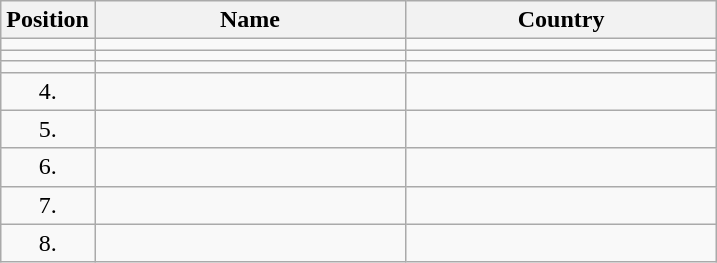<table class="wikitable">
<tr>
<th width="20">Position</th>
<th width="200">Name</th>
<th width="200">Country</th>
</tr>
<tr>
<td align="center"></td>
<td></td>
<td></td>
</tr>
<tr>
<td align="center"></td>
<td></td>
<td></td>
</tr>
<tr>
<td align="center"></td>
<td></td>
<td></td>
</tr>
<tr>
<td align="center">4.</td>
<td></td>
<td></td>
</tr>
<tr>
<td align="center">5.</td>
<td></td>
<td></td>
</tr>
<tr>
<td align="center">6.</td>
<td></td>
<td></td>
</tr>
<tr>
<td align="center">7.</td>
<td></td>
<td></td>
</tr>
<tr>
<td align="center">8.</td>
<td></td>
<td></td>
</tr>
</table>
